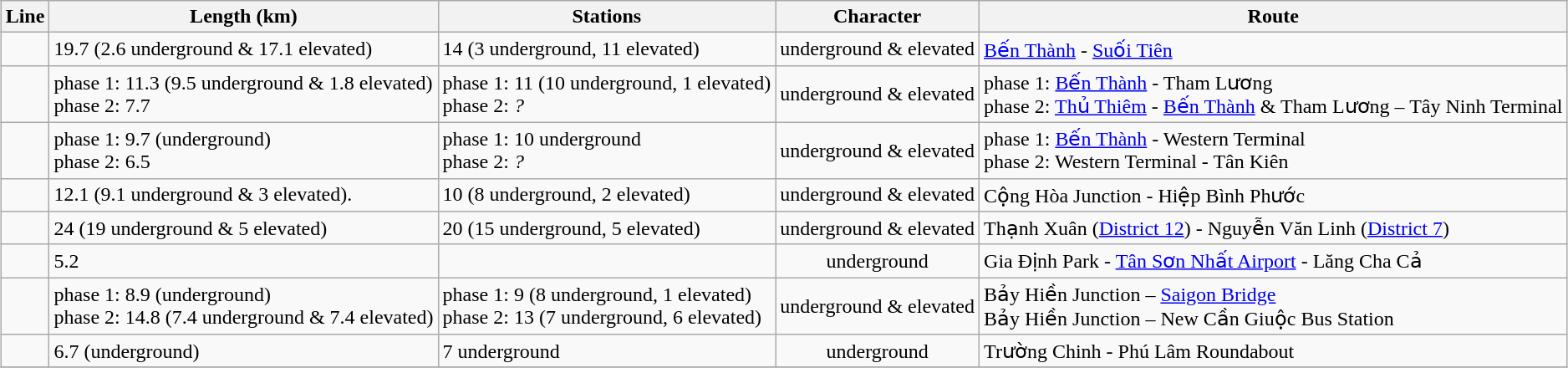<table class="wikitable" style="margin: 0 auto; text-align:left;">
<tr>
<th>Line</th>
<th>Length (km)</th>
<th>Stations</th>
<th>Character</th>
<th>Route</th>
</tr>
<tr>
<td></td>
<td>19.7 (2.6 underground & 17.1 elevated)</td>
<td>14 (3 underground, 11 elevated)</td>
<td style="text-align:center;">underground & elevated</td>
<td><a href='#'>Bến Thành</a> - <a href='#'>Suối Tiên</a></td>
</tr>
<tr>
<td></td>
<td>phase 1: 11.3 (9.5 underground & 1.8 elevated)<br>phase 2: 7.7</td>
<td>phase 1: 11 (10 underground, 1 elevated)<br>phase 2: <em>?</em></td>
<td style="text-align:center;">underground & elevated</td>
<td>phase 1: <a href='#'>Bến Thành</a> - Tham Lương<br>phase 2: <a href='#'>Thủ Thiêm</a> - <a href='#'>Bến Thành</a> & Tham Lương – Tây Ninh Terminal</td>
</tr>
<tr>
<td></td>
<td>phase 1: 9.7 (underground)<br>phase 2: 6.5</td>
<td>phase 1: 10 underground<br>phase 2: <em>?</em></td>
<td style="text-align:center;">underground & elevated</td>
<td>phase 1: <a href='#'>Bến Thành</a> - Western Terminal<br>phase 2: Western Terminal - Tân Kiên</td>
</tr>
<tr>
<td></td>
<td>12.1 (9.1 underground & 3 elevated).</td>
<td>10 (8 underground, 2 elevated)</td>
<td style="text-align:center;">underground & elevated</td>
<td>Cộng Hòa Junction - Hiệp Bình Phước</td>
</tr>
<tr>
<td></td>
<td>24 (19 underground & 5 elevated)</td>
<td>20 (15 underground, 5 elevated)</td>
<td style="text-align:center;">underground & elevated</td>
<td>Thạnh Xuân (<a href='#'>District 12</a>) - Nguyễn Văn Linh (<a href='#'>District 7</a>)</td>
</tr>
<tr>
<td></td>
<td>5.2</td>
<td></td>
<td style="text-align:center;">underground</td>
<td>Gia Định Park - <a href='#'>Tân Sơn Nhất Airport</a> - Lăng Cha Cả</td>
</tr>
<tr>
<td></td>
<td>phase 1: 8.9 (underground)<br>phase 2: 14.8 (7.4 underground & 7.4 elevated)</td>
<td>phase 1: 9 (8 underground, 1 elevated)<br>phase 2: 13 (7 underground, 6 elevated)</td>
<td style="text-align:center;">underground & elevated</td>
<td>Bảy Hiền Junction – <a href='#'>Saigon Bridge</a><br>Bảy Hiền Junction – New Cần Giuộc Bus Station</td>
</tr>
<tr>
<td></td>
<td>6.7 (underground)</td>
<td>7 underground</td>
<td style="text-align:center;">underground</td>
<td>Trường Chinh - Phú Lâm Roundabout</td>
</tr>
<tr>
</tr>
</table>
